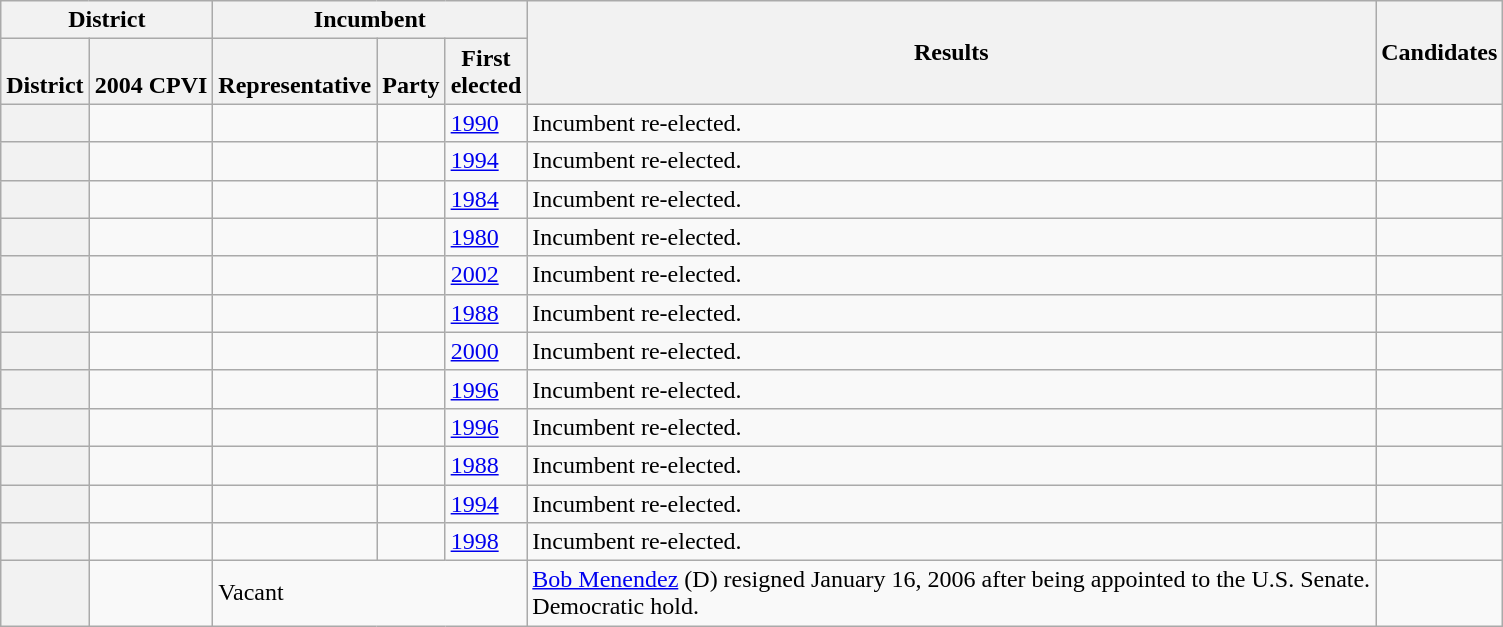<table class="wikitable sortable">
<tr>
<th colspan=2>District</th>
<th colspan=3>Incumbent</th>
<th rowspan=2>Results</th>
<th rowspan=2>Candidates</th>
</tr>
<tr valign=bottom>
<th>District</th>
<th>2004 CPVI</th>
<th>Representative</th>
<th>Party</th>
<th>First<br>elected</th>
</tr>
<tr>
<th></th>
<td></td>
<td></td>
<td></td>
<td><a href='#'>1990</a></td>
<td>Incumbent re-elected.</td>
<td nowrap></td>
</tr>
<tr>
<th></th>
<td></td>
<td></td>
<td></td>
<td><a href='#'>1994</a></td>
<td>Incumbent re-elected.</td>
<td nowrap><br></td>
</tr>
<tr>
<th></th>
<td></td>
<td></td>
<td></td>
<td><a href='#'>1984</a></td>
<td>Incumbent re-elected.</td>
<td nowrap></td>
</tr>
<tr>
<th></th>
<td></td>
<td></td>
<td></td>
<td><a href='#'>1980</a></td>
<td>Incumbent re-elected.</td>
<td nowrap><br></td>
</tr>
<tr>
<th></th>
<td></td>
<td></td>
<td></td>
<td><a href='#'>2002</a></td>
<td>Incumbent re-elected.</td>
<td nowrap></td>
</tr>
<tr>
<th></th>
<td></td>
<td></td>
<td></td>
<td><a href='#'>1988</a></td>
<td>Incumbent re-elected.</td>
<td nowrap></td>
</tr>
<tr>
<th></th>
<td></td>
<td></td>
<td></td>
<td><a href='#'>2000</a></td>
<td>Incumbent re-elected.</td>
<td nowrap></td>
</tr>
<tr>
<th></th>
<td></td>
<td></td>
<td></td>
<td><a href='#'>1996</a></td>
<td>Incumbent re-elected.</td>
<td nowrap></td>
</tr>
<tr>
<th></th>
<td></td>
<td></td>
<td></td>
<td><a href='#'>1996</a></td>
<td>Incumbent re-elected.</td>
<td nowrap></td>
</tr>
<tr>
<th></th>
<td></td>
<td></td>
<td></td>
<td><a href='#'>1988</a></td>
<td>Incumbent re-elected.</td>
<td nowrap></td>
</tr>
<tr>
<th></th>
<td></td>
<td></td>
<td></td>
<td><a href='#'>1994</a></td>
<td>Incumbent re-elected.</td>
<td nowrap><br></td>
</tr>
<tr>
<th></th>
<td></td>
<td></td>
<td></td>
<td><a href='#'>1998</a></td>
<td>Incumbent re-elected.</td>
<td nowrap></td>
</tr>
<tr>
<th></th>
<td></td>
<td colspan=3>Vacant</td>
<td><a href='#'>Bob Menendez</a> (D) resigned January 16, 2006 after being appointed to the U.S. Senate.<br>Democratic hold.</td>
<td nowrap><br></td>
</tr>
</table>
